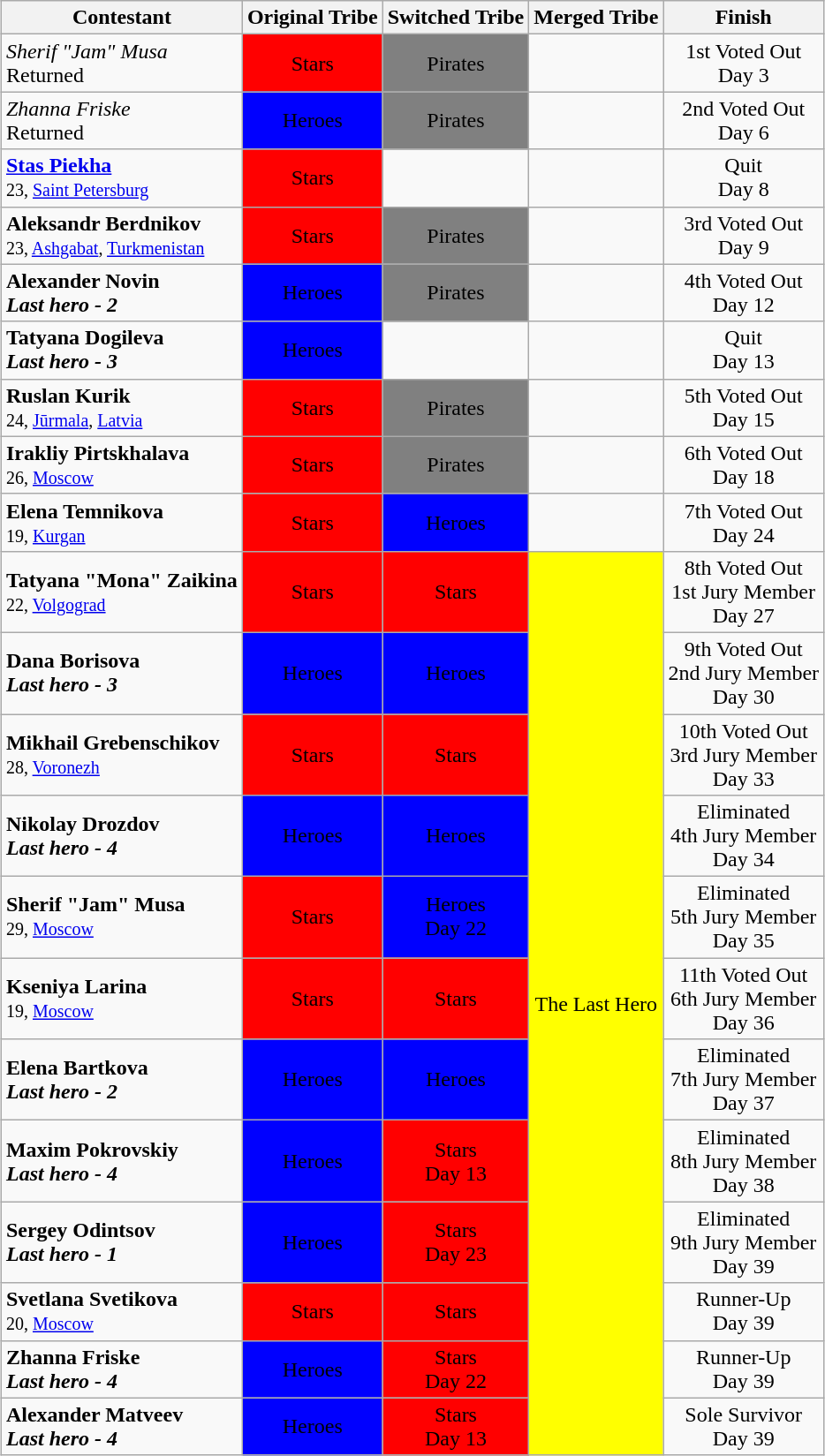<table class="wikitable" style="margin:auto; text-align:center">
<tr>
<th align="left">Contestant</th>
<th>Original Tribe</th>
<th>Switched Tribe</th>
<th>Merged Tribe</th>
<th>Finish</th>
</tr>
<tr>
<td align="left"><em>Sherif "Jam" Musa</em><br><span>Returned</span></td>
<td bgcolor="red"><span>Stars</span></td>
<td bgcolor="gray"><span>Pirates</span></td>
<td></td>
<td>1st Voted Out<br>Day 3</td>
</tr>
<tr>
<td align="left"><em>Zhanna Friske</em><br><span>Returned</span></td>
<td bgcolor="blue"><span>Heroes</span></td>
<td bgcolor="gray"><span>Pirates</span></td>
<td></td>
<td>2nd Voted Out<br>Day 6</td>
</tr>
<tr>
<td align="left"><strong><a href='#'>Stas Piekha</a></strong><br><small>23, <a href='#'>Saint Petersburg</a></small></td>
<td bgcolor="red"><span>Stars</span></td>
<td></td>
<td></td>
<td>Quit<br>Day 8</td>
</tr>
<tr>
<td align="left"><strong>Aleksandr Berdnikov</strong><br><small>23, <a href='#'>Ashgabat</a>, <a href='#'>Turkmenistan</a></small></td>
<td bgcolor="red"><span>Stars</span></td>
<td bgcolor="gray"><span>Pirates</span></td>
<td></td>
<td>3rd Voted Out<br>Day 9</td>
</tr>
<tr>
<td align="left"><strong>Alexander Novin</strong><br><strong><em>Last hero - 2</em></strong></td>
<td bgcolor="blue"><span>Heroes</span></td>
<td bgcolor="gray"><span>Pirates</span></td>
<td></td>
<td>4th Voted Out<br>Day 12</td>
</tr>
<tr>
<td align="left"><strong>Tatyana Dogileva</strong><br><strong><em>Last hero - 3</em></strong></td>
<td bgcolor="blue"><span>Heroes</span></td>
<td></td>
<td></td>
<td>Quit<br>Day 13</td>
</tr>
<tr>
<td align="left"><strong>Ruslan Kurik</strong><br><small>24, <a href='#'>Jūrmala</a>, <a href='#'>Latvia</a></small></td>
<td bgcolor="red"><span>Stars</span></td>
<td bgcolor="gray"><span>Pirates</span></td>
<td></td>
<td>5th Voted Out<br>Day 15</td>
</tr>
<tr>
<td align="left"><strong>Irakliy Pirtskhalava</strong><br><small>26, <a href='#'>Moscow</a></small></td>
<td bgcolor="red"><span>Stars</span></td>
<td bgcolor="gray"><span>Pirates</span></td>
<td></td>
<td>6th Voted Out<br>Day 18</td>
</tr>
<tr>
<td align="left"><strong>Elena Temnikova</strong><br><small>19, <a href='#'>Kurgan</a></small></td>
<td bgcolor="red"><span>Stars</span></td>
<td bgcolor="blue"><span>Heroes</span></td>
<td></td>
<td>7th Voted Out<br>Day 24</td>
</tr>
<tr>
<td align="left"><strong>Tatyana "Mona" Zaikina</strong><br><small>22, <a href='#'>Volgograd</a></small></td>
<td bgcolor="red"><span>Stars</span></td>
<td bgcolor="red"><span>Stars</span></td>
<td bgcolor="yellow" align="center" rowspan=12>The Last Hero</td>
<td>8th Voted Out<br>1st Jury Member<br>Day 27</td>
</tr>
<tr>
<td align="left"><strong>Dana Borisova</strong><br><strong><em>Last hero - 3</em></strong></td>
<td bgcolor="blue"><span>Heroes</span></td>
<td bgcolor="blue"><span>Heroes</span></td>
<td>9th Voted Out<br>2nd Jury Member<br>Day 30</td>
</tr>
<tr>
<td align="left"><strong>Mikhail Grebenschikov</strong><br><small>28, <a href='#'>Voronezh</a></small></td>
<td bgcolor="red"><span>Stars</span></td>
<td bgcolor="red"><span>Stars</span></td>
<td>10th Voted Out<br>3rd Jury Member<br>Day 33</td>
</tr>
<tr>
<td align="left"><strong>Nikolay Drozdov</strong><br><strong><em>Last hero - 4</em></strong></td>
<td bgcolor="blue"><span>Heroes</span></td>
<td bgcolor="blue"><span>Heroes</span></td>
<td>Eliminated<br>4th Jury Member<br>Day 34</td>
</tr>
<tr>
<td align="left"><strong>Sherif "Jam" Musa</strong><br><small>29, <a href='#'>Moscow</a></small></td>
<td bgcolor="red"><span>Stars</span></td>
<td bgcolor="blue"><span>Heroes<br><span>Day 22</span></span></td>
<td>Eliminated<br>5th Jury Member<br>Day 35</td>
</tr>
<tr>
<td align="left"><strong>Kseniya Larina</strong><br><small>19, <a href='#'>Moscow</a></small></td>
<td bgcolor="red"><span>Stars</span></td>
<td bgcolor="red"><span>Stars</span></td>
<td>11th Voted Out<br>6th Jury Member<br>Day 36</td>
</tr>
<tr>
<td align="left"><strong>Elena Bartkova</strong><br><strong><em>Last hero - 2</em></strong></td>
<td bgcolor="blue"><span>Heroes</span></td>
<td bgcolor="blue"><span>Heroes</span></td>
<td>Eliminated<br>7th Jury Member<br>Day 37</td>
</tr>
<tr>
<td align="left"><strong>Maxim Pokrovskiy</strong><br><strong><em>Last hero - 4</em></strong></td>
<td bgcolor="blue"><span>Heroes</span></td>
<td bgcolor="red"><span>Stars<br><span>Day 13</span></span></td>
<td>Eliminated<br>8th Jury Member<br>Day 38</td>
</tr>
<tr>
<td align="left"><strong>Sergey Odintsov</strong><br><strong><em>Last hero - 1</em></strong></td>
<td bgcolor="blue"><span>Heroes</span></td>
<td bgcolor="red"><span>Stars<br><span>Day 23</span></span></td>
<td>Eliminated<br>9th Jury Member<br>Day 39</td>
</tr>
<tr>
<td align="left"><strong>Svetlana Svetikova</strong><br><small>20, <a href='#'>Moscow</a></small></td>
<td bgcolor="red"><span>Stars</span></td>
<td bgcolor="red"><span>Stars</span></td>
<td>Runner-Up<br>Day 39</td>
</tr>
<tr>
<td align="left"><strong>Zhanna Friske</strong><br><strong><em>Last hero - 4</em></strong></td>
<td bgcolor="blue"><span>Heroes</span></td>
<td bgcolor="red"><span>Stars<br><span>Day 22</span></span></td>
<td>Runner-Up<br>Day 39</td>
</tr>
<tr>
<td align="left"><strong>Alexander Matveev</strong><br><strong><em>Last hero - 4</em></strong></td>
<td bgcolor="blue"><span>Heroes</span></td>
<td bgcolor="red"><span>Stars<br><span>Day 13</span></span></td>
<td>Sole Survivor<br>Day 39</td>
</tr>
</table>
